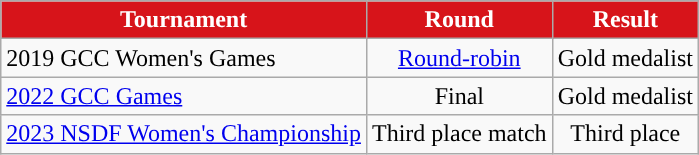<table class="wikitable" style="text-align: center;">
<tr>
<th style="background: #D7141A; color: white;">Tournament</th>
<th style="background: #D7141A; color: white;">Round</th>
<th style="background: #D7141A; color: white;">Result</th>
</tr>
<tr>
<td align=left> 2019 GCC Women's Games</td>
<td><a href='#'>Round-robin</a></td>
<td> Gold medalist</td>
</tr>
<tr>
<td align=left> <a href='#'>2022 GCC Games</a></td>
<td>Final</td>
<td> Gold medalist</td>
</tr>
<tr>
<td align=left> <a href='#'>2023 NSDF Women's Championship</a></td>
<td>Third place match</td>
<td> Third place</td>
</tr>
</table>
